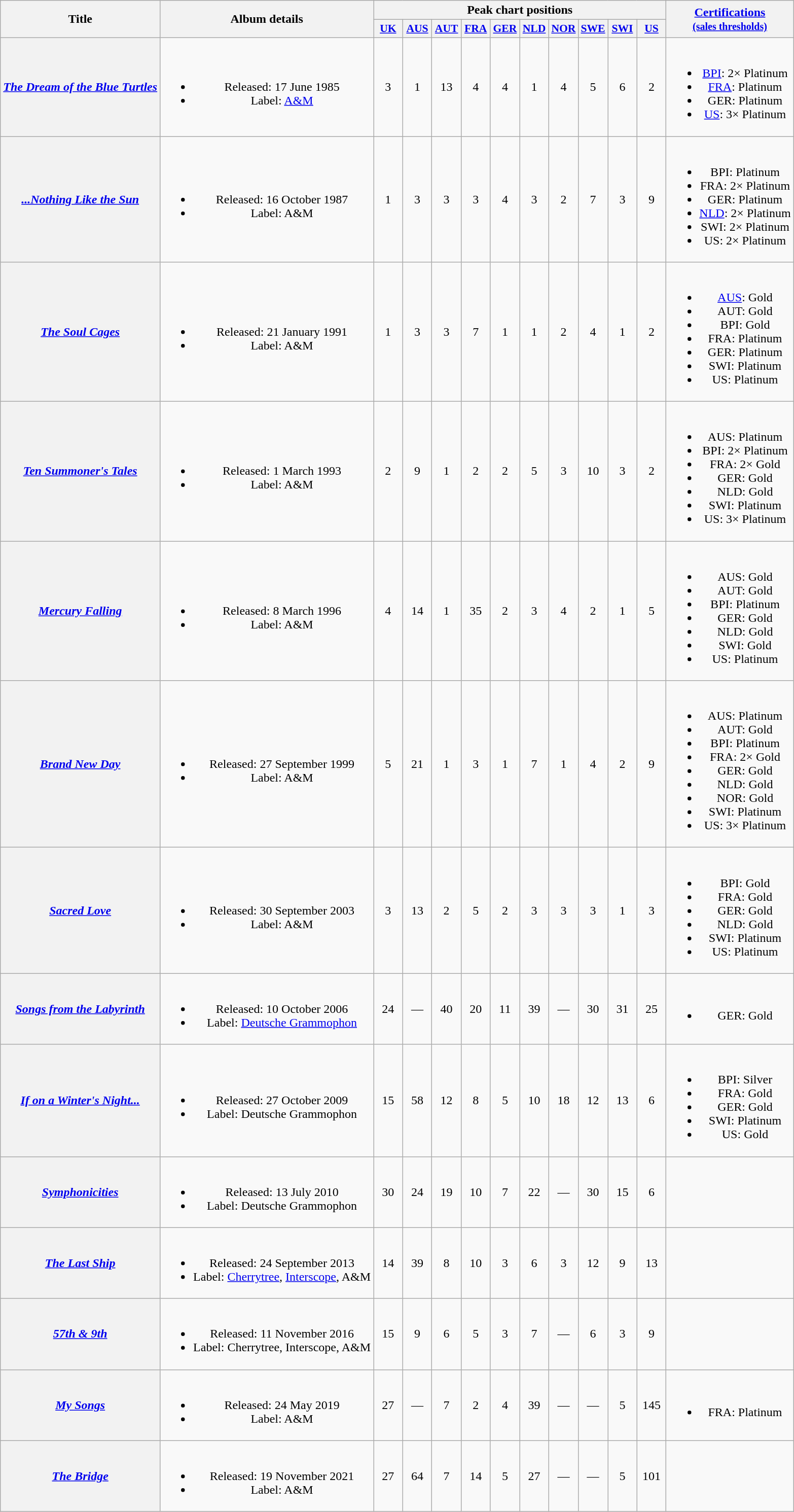<table class="wikitable plainrowheaders" style="text-align:center;" border="1">
<tr>
<th scope="col" rowspan="2">Title</th>
<th scope="col" rowspan="2">Album details</th>
<th scope="col" colspan="10">Peak chart positions</th>
<th scope="col" rowspan="2"><a href='#'>Certifications</a><br><small><a href='#'>(sales thresholds)</a></small></th>
</tr>
<tr>
<th scope="col" style="width:2.2em;font-size:90%;"><a href='#'>UK</a><br></th>
<th scope="col" style="width:2.2em;font-size:90%;"><a href='#'>AUS</a><br></th>
<th scope="col" style="width:2.2em;font-size:90%;"><a href='#'>AUT</a><br></th>
<th scope="col" style="width:2.2em;font-size:90%;"><a href='#'>FRA</a><br></th>
<th scope="col" style="width:2.2em;font-size:90%;"><a href='#'>GER</a><br></th>
<th scope="col" style="width:2.2em;font-size:90%;"><a href='#'>NLD</a><br></th>
<th scope="col" style="width:2.2em;font-size:90%;"><a href='#'>NOR</a><br></th>
<th scope="col" style="width:2.2em;font-size:90%;"><a href='#'>SWE</a><br></th>
<th scope="col" style="width:2.2em;font-size:90%;"><a href='#'>SWI</a><br></th>
<th scope="col" style="width:2.2em;font-size:90%;"><a href='#'>US</a><br></th>
</tr>
<tr>
<th scope="row"><em><a href='#'>The Dream of the Blue Turtles</a></em></th>
<td><br><ul><li>Released: 17 June 1985</li><li>Label: <a href='#'>A&M</a></li></ul></td>
<td>3</td>
<td>1</td>
<td>13</td>
<td>4</td>
<td>4</td>
<td>1</td>
<td>4</td>
<td>5</td>
<td>6</td>
<td>2</td>
<td><br><ul><li><a href='#'>BPI</a>: 2× Platinum</li><li><a href='#'>FRA</a>: Platinum</li><li>GER: Platinum</li><li><a href='#'>US</a>: 3× Platinum</li></ul></td>
</tr>
<tr>
<th scope="row"><em><a href='#'>...Nothing Like the Sun</a></em></th>
<td><br><ul><li>Released: 16 October 1987</li><li>Label: A&M</li></ul></td>
<td>1</td>
<td>3</td>
<td>3</td>
<td>3</td>
<td>4</td>
<td>3</td>
<td>2</td>
<td>7</td>
<td>3</td>
<td>9</td>
<td><br><ul><li>BPI: Platinum</li><li>FRA: 2× Platinum</li><li>GER: Platinum</li><li><a href='#'>NLD</a>: 2× Platinum</li><li>SWI: 2× Platinum</li><li>US: 2× Platinum</li></ul></td>
</tr>
<tr>
<th scope="row"><em><a href='#'>The Soul Cages</a></em></th>
<td><br><ul><li>Released: 21 January 1991</li><li>Label: A&M</li></ul></td>
<td>1</td>
<td>3</td>
<td>3</td>
<td>7</td>
<td>1</td>
<td>1</td>
<td>2</td>
<td>4</td>
<td>1</td>
<td>2</td>
<td><br><ul><li><a href='#'>AUS</a>: Gold</li><li>AUT: Gold</li><li>BPI: Gold</li><li>FRA: Platinum</li><li>GER: Platinum</li><li>SWI: Platinum</li><li>US: Platinum</li></ul></td>
</tr>
<tr>
<th scope="row"><em><a href='#'>Ten Summoner's Tales</a></em></th>
<td><br><ul><li>Released: 1 March 1993</li><li>Label: A&M</li></ul></td>
<td>2</td>
<td>9</td>
<td>1</td>
<td>2</td>
<td>2</td>
<td>5</td>
<td>3</td>
<td>10</td>
<td>3</td>
<td>2</td>
<td><br><ul><li>AUS: Platinum</li><li>BPI: 2× Platinum</li><li>FRA: 2× Gold</li><li>GER: Gold</li><li>NLD: Gold</li><li>SWI: Platinum</li><li>US: 3× Platinum</li></ul></td>
</tr>
<tr>
<th scope="row"><em><a href='#'>Mercury Falling</a></em></th>
<td><br><ul><li>Released: 8 March 1996</li><li>Label: A&M</li></ul></td>
<td>4</td>
<td>14</td>
<td>1</td>
<td>35</td>
<td>2</td>
<td>3</td>
<td>4</td>
<td>2</td>
<td>1</td>
<td>5</td>
<td><br><ul><li>AUS: Gold</li><li>AUT: Gold</li><li>BPI: Platinum</li><li>GER: Gold</li><li>NLD: Gold</li><li>SWI: Gold</li><li>US: Platinum</li></ul></td>
</tr>
<tr>
<th scope="row"><em><a href='#'>Brand New Day</a></em></th>
<td><br><ul><li>Released: 27 September 1999</li><li>Label: A&M</li></ul></td>
<td>5</td>
<td>21</td>
<td>1</td>
<td>3</td>
<td>1</td>
<td>7</td>
<td>1</td>
<td>4</td>
<td>2</td>
<td>9</td>
<td><br><ul><li>AUS: Platinum</li><li>AUT: Gold</li><li>BPI: Platinum</li><li>FRA: 2× Gold</li><li>GER: Gold</li><li>NLD: Gold</li><li>NOR: Gold</li><li>SWI: Platinum</li><li>US: 3× Platinum</li></ul></td>
</tr>
<tr>
<th scope="row"><em><a href='#'>Sacred Love</a></em></th>
<td><br><ul><li>Released: 30 September 2003</li><li>Label: A&M</li></ul></td>
<td>3</td>
<td>13</td>
<td>2</td>
<td>5</td>
<td>2</td>
<td>3</td>
<td>3</td>
<td>3</td>
<td>1</td>
<td>3</td>
<td><br><ul><li>BPI: Gold</li><li>FRA: Gold</li><li>GER: Gold</li><li>NLD: Gold</li><li>SWI: Platinum</li><li>US: Platinum</li></ul></td>
</tr>
<tr>
<th scope="row"><em><a href='#'>Songs from the Labyrinth</a></em></th>
<td><br><ul><li>Released: 10 October 2006</li><li>Label: <a href='#'>Deutsche Grammophon</a></li></ul></td>
<td>24</td>
<td>—</td>
<td>40</td>
<td>20</td>
<td>11</td>
<td>39</td>
<td>—</td>
<td>30</td>
<td>31</td>
<td>25</td>
<td><br><ul><li>GER: Gold</li></ul></td>
</tr>
<tr>
<th scope="row"><em><a href='#'>If on a Winter's Night...</a></em></th>
<td><br><ul><li>Released: 27 October 2009</li><li>Label: Deutsche Grammophon</li></ul></td>
<td>15</td>
<td>58</td>
<td>12</td>
<td>8</td>
<td>5</td>
<td>10</td>
<td>18</td>
<td>12</td>
<td>13</td>
<td>6</td>
<td><br><ul><li>BPI: Silver</li><li>FRA: Gold</li><li>GER: Gold</li><li>SWI: Platinum</li><li>US: Gold</li></ul></td>
</tr>
<tr>
<th scope="row"><em><a href='#'>Symphonicities</a></em></th>
<td><br><ul><li>Released: 13 July 2010</li><li>Label: Deutsche Grammophon</li></ul></td>
<td>30</td>
<td>24</td>
<td>19</td>
<td>10</td>
<td>7</td>
<td>22</td>
<td>—</td>
<td>30</td>
<td>15</td>
<td>6</td>
<td></td>
</tr>
<tr>
<th scope="row"><em><a href='#'>The Last Ship</a></em></th>
<td><br><ul><li>Released: 24 September 2013</li><li>Label: <a href='#'>Cherrytree</a>, <a href='#'>Interscope</a>, A&M</li></ul></td>
<td>14</td>
<td>39</td>
<td>8</td>
<td>10</td>
<td>3</td>
<td>6</td>
<td>3</td>
<td>12</td>
<td>9</td>
<td>13</td>
<td></td>
</tr>
<tr>
<th scope="row"><em><a href='#'>57th & 9th</a></em></th>
<td><br><ul><li>Released: 11 November 2016</li><li>Label: Cherrytree, Interscope, A&M</li></ul></td>
<td>15</td>
<td>9</td>
<td>6</td>
<td>5</td>
<td>3</td>
<td>7</td>
<td>—</td>
<td>6</td>
<td>3</td>
<td>9</td>
<td></td>
</tr>
<tr>
<th scope="row"><em><a href='#'>My Songs</a></em></th>
<td><br><ul><li>Released: 24 May 2019</li><li>Label: A&M</li></ul></td>
<td>27</td>
<td>—</td>
<td>7</td>
<td>2</td>
<td>4</td>
<td>39</td>
<td>—</td>
<td>—</td>
<td>5</td>
<td>145</td>
<td><br><ul><li>FRA: Platinum</li></ul></td>
</tr>
<tr>
<th scope="row"><em><a href='#'>The Bridge</a></em></th>
<td><br><ul><li>Released: 19 November 2021</li><li>Label: A&M</li></ul></td>
<td>27</td>
<td>64</td>
<td>7</td>
<td>14<br></td>
<td>5</td>
<td>27</td>
<td>—</td>
<td>—</td>
<td>5</td>
<td>101</td>
<td></td>
</tr>
</table>
